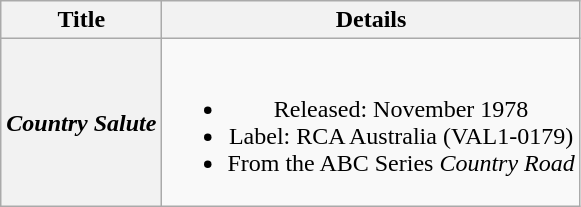<table class="wikitable plainrowheaders" style="text-align:center;" border="1">
<tr>
<th>Title</th>
<th>Details</th>
</tr>
<tr>
<th scope="row"><em>Country Salute</em></th>
<td><br><ul><li>Released: November 1978</li><li>Label: RCA Australia (VAL1-0179)</li><li>From the ABC Series <em>Country Road</em></li></ul></td>
</tr>
</table>
